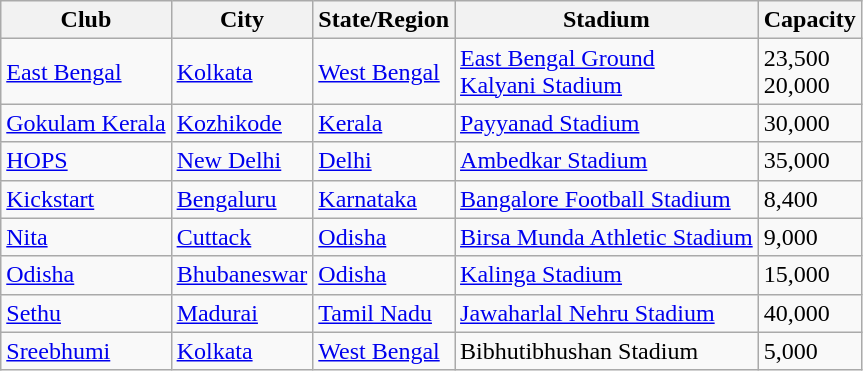<table class="wikitable sortable">
<tr>
<th>Club</th>
<th>City</th>
<th>State/Region</th>
<th>Stadium</th>
<th>Capacity</th>
</tr>
<tr>
<td><a href='#'>East Bengal</a></td>
<td><a href='#'>Kolkata</a></td>
<td><a href='#'>West Bengal</a></td>
<td><a href='#'>East Bengal Ground</a> <br> <a href='#'>Kalyani Stadium</a></td>
<td>23,500 <br> 20,000</td>
</tr>
<tr>
<td><a href='#'>Gokulam Kerala</a></td>
<td><a href='#'>Kozhikode</a></td>
<td><a href='#'>Kerala</a></td>
<td><a href='#'>Payyanad Stadium</a></td>
<td>30,000</td>
</tr>
<tr>
<td><a href='#'>HOPS</a></td>
<td><a href='#'>New Delhi</a></td>
<td><a href='#'>Delhi</a></td>
<td><a href='#'>Ambedkar Stadium</a></td>
<td>35,000</td>
</tr>
<tr>
<td><a href='#'>Kickstart</a></td>
<td><a href='#'>Bengaluru</a></td>
<td><a href='#'>Karnataka</a></td>
<td><a href='#'>Bangalore Football Stadium</a></td>
<td>8,400</td>
</tr>
<tr>
<td><a href='#'>Nita</a></td>
<td><a href='#'>Cuttack</a></td>
<td><a href='#'>Odisha</a></td>
<td><a href='#'>Birsa Munda Athletic Stadium</a></td>
<td>9,000</td>
</tr>
<tr>
<td><a href='#'>Odisha</a></td>
<td><a href='#'>Bhubaneswar</a></td>
<td><a href='#'>Odisha</a></td>
<td><a href='#'>Kalinga Stadium</a></td>
<td>15,000</td>
</tr>
<tr>
<td><a href='#'>Sethu</a></td>
<td><a href='#'>Madurai</a></td>
<td><a href='#'>Tamil Nadu</a></td>
<td><a href='#'>Jawaharlal Nehru Stadium</a></td>
<td>40,000</td>
</tr>
<tr>
<td><a href='#'>Sreebhumi</a></td>
<td><a href='#'>Kolkata</a></td>
<td><a href='#'>West Bengal</a></td>
<td>Bibhutibhushan Stadium</td>
<td>5,000</td>
</tr>
</table>
